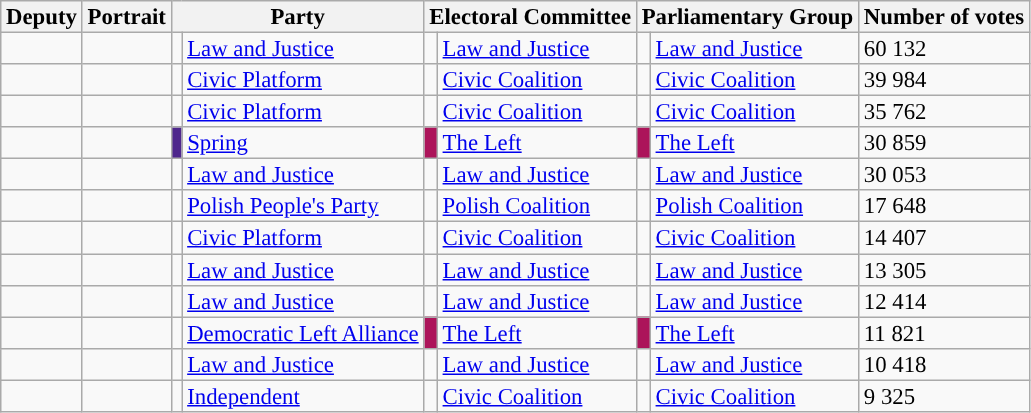<table class="wikitable sortable" style="font-size:95%;line-height:14px;">
<tr>
<th>Deputy</th>
<th>Portrait</th>
<th colspan="2">Party</th>
<th colspan="2">Electoral Committee</th>
<th colspan="2">Parliamentary Group</th>
<th>Number of votes</th>
</tr>
<tr>
<td></td>
<td></td>
<td style="background:"></td>
<td><a href='#'>Law and Justice</a></td>
<td style="background:"></td>
<td><a href='#'>Law and Justice</a></td>
<td style="background:"></td>
<td><a href='#'>Law and Justice</a></td>
<td>60 132</td>
</tr>
<tr>
<td></td>
<td></td>
<td style="background:"></td>
<td><a href='#'>Civic Platform</a></td>
<td style="background:"></td>
<td><a href='#'>Civic Coalition</a></td>
<td style="background:"></td>
<td><a href='#'>Civic Coalition</a></td>
<td>39 984</td>
</tr>
<tr>
<td></td>
<td></td>
<td style="background:"></td>
<td><a href='#'>Civic Platform</a></td>
<td style="background:"></td>
<td><a href='#'>Civic Coalition</a></td>
<td style="background:"></td>
<td><a href='#'>Civic Coalition</a></td>
<td>35 762</td>
</tr>
<tr>
<td></td>
<td></td>
<td style="background:#4E278C;"></td>
<td><a href='#'>Spring</a></td>
<td style="background:#AC145A;"></td>
<td><a href='#'>The Left</a></td>
<td style="background:#AC145A;"></td>
<td><a href='#'>The Left</a></td>
<td>30 859</td>
</tr>
<tr>
<td></td>
<td></td>
<td style="background:"></td>
<td><a href='#'>Law and Justice</a></td>
<td style="background:"></td>
<td><a href='#'>Law and Justice</a></td>
<td style="background:"></td>
<td><a href='#'>Law and Justice</a></td>
<td>30 053</td>
</tr>
<tr>
<td></td>
<td></td>
<td style="background:"></td>
<td><a href='#'>Polish People's Party</a></td>
<td style="background:"></td>
<td><a href='#'>Polish Coalition</a></td>
<td style="background:"></td>
<td><a href='#'>Polish Coalition</a></td>
<td>17 648</td>
</tr>
<tr>
<td></td>
<td></td>
<td style="background:"></td>
<td><a href='#'>Civic Platform</a></td>
<td style="background:"></td>
<td><a href='#'>Civic Coalition</a></td>
<td style="background:"></td>
<td><a href='#'>Civic Coalition</a></td>
<td>14 407</td>
</tr>
<tr>
<td></td>
<td></td>
<td style="background:"></td>
<td><a href='#'>Law and Justice</a></td>
<td style="background:"></td>
<td><a href='#'>Law and Justice</a></td>
<td style="background:"></td>
<td><a href='#'>Law and Justice</a></td>
<td>13 305</td>
</tr>
<tr>
<td></td>
<td></td>
<td style="background:"></td>
<td><a href='#'>Law and Justice</a></td>
<td style="background:"></td>
<td><a href='#'>Law and Justice</a></td>
<td style="background:"></td>
<td><a href='#'>Law and Justice</a></td>
<td>12 414</td>
</tr>
<tr>
<td></td>
<td></td>
<td style="background:"></td>
<td><a href='#'>Democratic Left Alliance</a></td>
<td style="background:#AC145A;"></td>
<td><a href='#'>The Left</a></td>
<td style="background:#AC145A;"></td>
<td><a href='#'>The Left</a></td>
<td>11 821</td>
</tr>
<tr>
<td></td>
<td></td>
<td style="background:"></td>
<td><a href='#'>Law and Justice</a></td>
<td style="background:"></td>
<td><a href='#'>Law and Justice</a></td>
<td style="background:"></td>
<td><a href='#'>Law and Justice</a></td>
<td>10 418</td>
</tr>
<tr>
<td></td>
<td></td>
<td style="background:"></td>
<td><a href='#'>Independent</a></td>
<td style="background:"></td>
<td><a href='#'>Civic Coalition</a></td>
<td style="background:"></td>
<td><a href='#'>Civic Coalition</a></td>
<td>9 325</td>
</tr>
</table>
